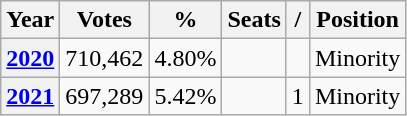<table class="wikitable">
<tr>
<th>Year</th>
<th>Votes</th>
<th>%</th>
<th>Seats</th>
<th>/</th>
<th>Position</th>
</tr>
<tr>
<th><a href='#'>2020</a></th>
<td>710,462<br></td>
<td>4.80%</td>
<td></td>
<td></td>
<td>Minority</td>
</tr>
<tr>
<th><a href='#'>2021</a></th>
<td>697,289<br></td>
<td>5.42%</td>
<td></td>
<td> 1</td>
<td>Minority</td>
</tr>
</table>
